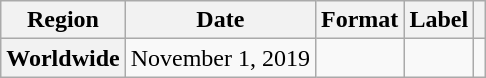<table class="wikitable plainrowheaders">
<tr>
<th scope="col">Region</th>
<th scope="col">Date</th>
<th scope="col">Format</th>
<th scope="col">Label</th>
<th scope="col"></th>
</tr>
<tr>
<th scope="row">Worldwide</th>
<td>November 1, 2019</td>
<td></td>
<td></td>
<td style="text-align:center;"></td>
</tr>
</table>
